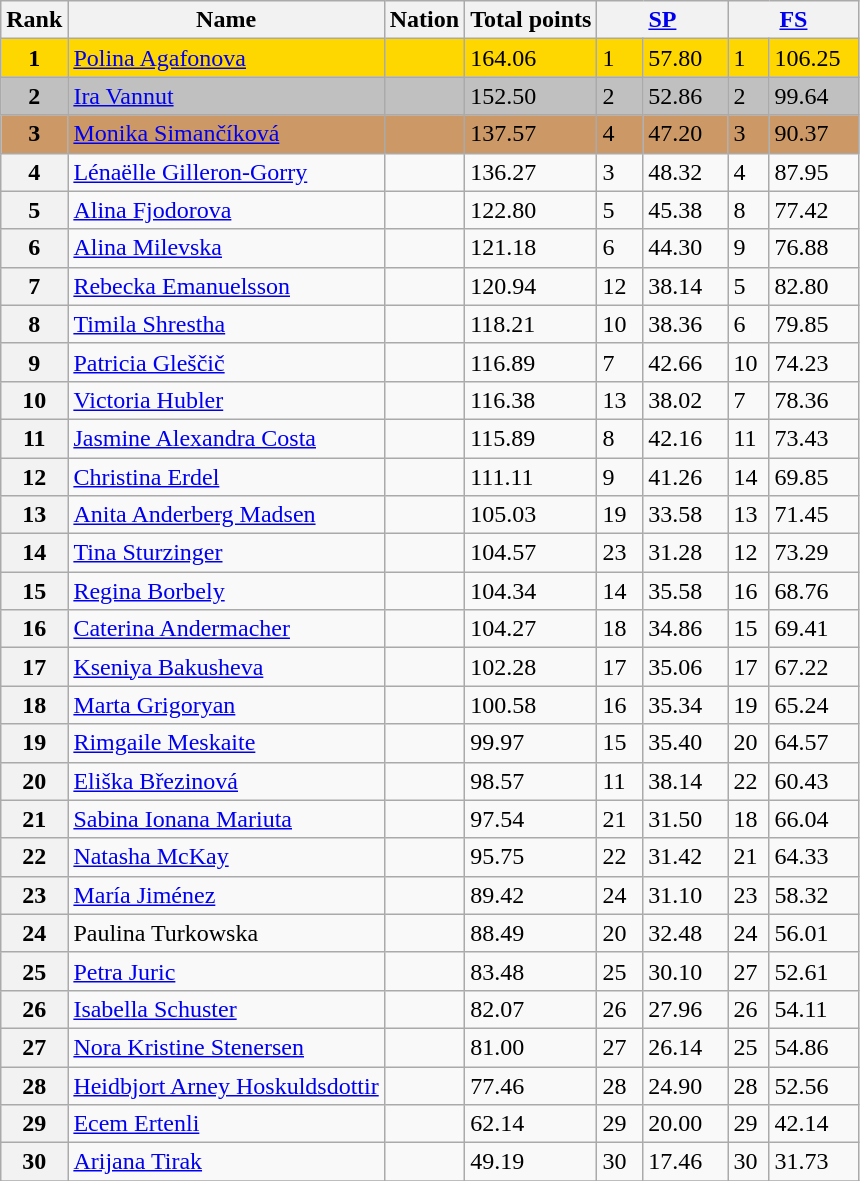<table class="wikitable sortable">
<tr>
<th>Rank</th>
<th>Name</th>
<th>Nation</th>
<th>Total points</th>
<th colspan="2" width="80px"><a href='#'>SP</a></th>
<th colspan="2" width="80px"><a href='#'>FS</a></th>
</tr>
<tr bgcolor="gold">
<td align="center"><strong>1</strong></td>
<td><a href='#'>Polina Agafonova</a></td>
<td></td>
<td>164.06</td>
<td>1</td>
<td>57.80</td>
<td>1</td>
<td>106.25</td>
</tr>
<tr bgcolor="silver">
<td align="center"><strong>2</strong></td>
<td><a href='#'>Ira Vannut</a></td>
<td></td>
<td>152.50</td>
<td>2</td>
<td>52.86</td>
<td>2</td>
<td>99.64</td>
</tr>
<tr bgcolor="cc9966">
<td align="center"><strong>3</strong></td>
<td><a href='#'>Monika Simančíková</a></td>
<td></td>
<td>137.57</td>
<td>4</td>
<td>47.20</td>
<td>3</td>
<td>90.37</td>
</tr>
<tr>
<th>4</th>
<td><a href='#'>Lénaëlle Gilleron-Gorry</a></td>
<td></td>
<td>136.27</td>
<td>3</td>
<td>48.32</td>
<td>4</td>
<td>87.95</td>
</tr>
<tr>
<th>5</th>
<td><a href='#'>Alina Fjodorova</a></td>
<td></td>
<td>122.80</td>
<td>5</td>
<td>45.38</td>
<td>8</td>
<td>77.42</td>
</tr>
<tr>
<th>6</th>
<td><a href='#'>Alina Milevska</a></td>
<td></td>
<td>121.18</td>
<td>6</td>
<td>44.30</td>
<td>9</td>
<td>76.88</td>
</tr>
<tr>
<th>7</th>
<td><a href='#'>Rebecka Emanuelsson</a></td>
<td></td>
<td>120.94</td>
<td>12</td>
<td>38.14</td>
<td>5</td>
<td>82.80</td>
</tr>
<tr>
<th>8</th>
<td><a href='#'>Timila Shrestha</a></td>
<td></td>
<td>118.21</td>
<td>10</td>
<td>38.36</td>
<td>6</td>
<td>79.85</td>
</tr>
<tr>
<th>9</th>
<td><a href='#'>Patricia Gleščič</a></td>
<td></td>
<td>116.89</td>
<td>7</td>
<td>42.66</td>
<td>10</td>
<td>74.23</td>
</tr>
<tr>
<th>10</th>
<td><a href='#'>Victoria Hubler</a></td>
<td></td>
<td>116.38</td>
<td>13</td>
<td>38.02</td>
<td>7</td>
<td>78.36</td>
</tr>
<tr>
<th>11</th>
<td><a href='#'>Jasmine Alexandra Costa</a></td>
<td></td>
<td>115.89</td>
<td>8</td>
<td>42.16</td>
<td>11</td>
<td>73.43</td>
</tr>
<tr>
<th>12</th>
<td><a href='#'>Christina Erdel</a></td>
<td></td>
<td>111.11</td>
<td>9</td>
<td>41.26</td>
<td>14</td>
<td>69.85</td>
</tr>
<tr>
<th>13</th>
<td><a href='#'>Anita Anderberg Madsen</a></td>
<td></td>
<td>105.03</td>
<td>19</td>
<td>33.58</td>
<td>13</td>
<td>71.45</td>
</tr>
<tr>
<th>14</th>
<td><a href='#'>Tina Sturzinger</a></td>
<td></td>
<td>104.57</td>
<td>23</td>
<td>31.28</td>
<td>12</td>
<td>73.29</td>
</tr>
<tr>
<th>15</th>
<td><a href='#'>Regina Borbely</a></td>
<td></td>
<td>104.34</td>
<td>14</td>
<td>35.58</td>
<td>16</td>
<td>68.76</td>
</tr>
<tr>
<th>16</th>
<td><a href='#'>Caterina Andermacher</a></td>
<td></td>
<td>104.27</td>
<td>18</td>
<td>34.86</td>
<td>15</td>
<td>69.41</td>
</tr>
<tr>
<th>17</th>
<td><a href='#'>Kseniya Bakusheva</a></td>
<td></td>
<td>102.28</td>
<td>17</td>
<td>35.06</td>
<td>17</td>
<td>67.22</td>
</tr>
<tr>
<th>18</th>
<td><a href='#'>Marta Grigoryan</a></td>
<td></td>
<td>100.58</td>
<td>16</td>
<td>35.34</td>
<td>19</td>
<td>65.24</td>
</tr>
<tr>
<th>19</th>
<td><a href='#'>Rimgaile Meskaite</a></td>
<td></td>
<td>99.97</td>
<td>15</td>
<td>35.40</td>
<td>20</td>
<td>64.57</td>
</tr>
<tr>
<th>20</th>
<td><a href='#'>Eliška Březinová</a></td>
<td></td>
<td>98.57</td>
<td>11</td>
<td>38.14</td>
<td>22</td>
<td>60.43</td>
</tr>
<tr>
<th>21</th>
<td><a href='#'>Sabina Ionana Mariuta</a></td>
<td></td>
<td>97.54</td>
<td>21</td>
<td>31.50</td>
<td>18</td>
<td>66.04</td>
</tr>
<tr>
<th>22</th>
<td><a href='#'>Natasha McKay</a></td>
<td></td>
<td>95.75</td>
<td>22</td>
<td>31.42</td>
<td>21</td>
<td>64.33</td>
</tr>
<tr>
<th>23</th>
<td><a href='#'>María Jiménez</a></td>
<td></td>
<td>89.42</td>
<td>24</td>
<td>31.10</td>
<td>23</td>
<td>58.32</td>
</tr>
<tr>
<th>24</th>
<td>Paulina Turkowska</td>
<td></td>
<td>88.49</td>
<td>20</td>
<td>32.48</td>
<td>24</td>
<td>56.01</td>
</tr>
<tr>
<th>25</th>
<td><a href='#'>Petra Juric</a></td>
<td></td>
<td>83.48</td>
<td>25</td>
<td>30.10</td>
<td>27</td>
<td>52.61</td>
</tr>
<tr>
<th>26</th>
<td><a href='#'>Isabella Schuster</a></td>
<td></td>
<td>82.07</td>
<td>26</td>
<td>27.96</td>
<td>26</td>
<td>54.11</td>
</tr>
<tr>
<th>27</th>
<td><a href='#'>Nora Kristine Stenersen</a></td>
<td></td>
<td>81.00</td>
<td>27</td>
<td>26.14</td>
<td>25</td>
<td>54.86</td>
</tr>
<tr>
<th>28</th>
<td><a href='#'>Heidbjort Arney Hoskuldsdottir</a></td>
<td></td>
<td>77.46</td>
<td>28</td>
<td>24.90</td>
<td>28</td>
<td>52.56</td>
</tr>
<tr>
<th>29</th>
<td><a href='#'>Ecem Ertenli</a></td>
<td></td>
<td>62.14</td>
<td>29</td>
<td>20.00</td>
<td>29</td>
<td>42.14</td>
</tr>
<tr>
<th>30</th>
<td><a href='#'>Arijana Tirak</a></td>
<td></td>
<td>49.19</td>
<td>30</td>
<td>17.46</td>
<td>30</td>
<td>31.73</td>
</tr>
<tr>
</tr>
</table>
